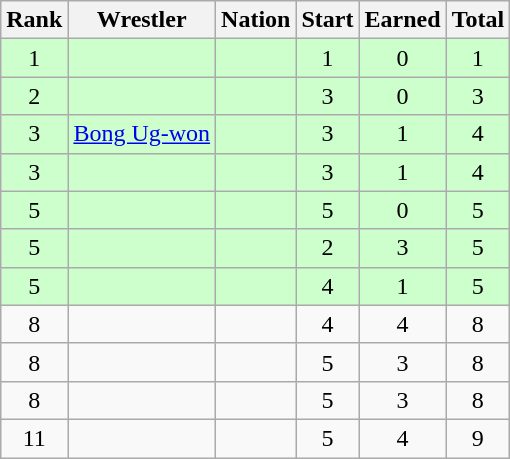<table class="wikitable sortable" style="text-align:center;">
<tr>
<th>Rank</th>
<th>Wrestler</th>
<th>Nation</th>
<th>Start</th>
<th>Earned</th>
<th>Total</th>
</tr>
<tr style="background:#cfc;">
<td>1</td>
<td align=left></td>
<td align=left></td>
<td>1</td>
<td>0</td>
<td>1</td>
</tr>
<tr style="background:#cfc;">
<td>2</td>
<td align=left></td>
<td align=left></td>
<td>3</td>
<td>0</td>
<td>3</td>
</tr>
<tr style="background:#cfc;">
<td>3</td>
<td align=left><a href='#'>Bong Ug-won</a></td>
<td align=left></td>
<td>3</td>
<td>1</td>
<td>4</td>
</tr>
<tr style="background:#cfc;">
<td>3</td>
<td align=left></td>
<td align=left></td>
<td>3</td>
<td>1</td>
<td>4</td>
</tr>
<tr style="background:#cfc;">
<td>5</td>
<td align=left></td>
<td align=left></td>
<td>5</td>
<td>0</td>
<td>5</td>
</tr>
<tr style="background:#cfc;">
<td>5</td>
<td align=left></td>
<td align=left></td>
<td>2</td>
<td>3</td>
<td>5</td>
</tr>
<tr style="background:#cfc;">
<td>5</td>
<td align=left></td>
<td align=left></td>
<td>4</td>
<td>1</td>
<td>5</td>
</tr>
<tr>
<td>8</td>
<td align=left></td>
<td align=left></td>
<td>4</td>
<td>4</td>
<td>8</td>
</tr>
<tr>
<td>8</td>
<td align=left></td>
<td align=left></td>
<td>5</td>
<td>3</td>
<td>8</td>
</tr>
<tr>
<td>8</td>
<td align=left></td>
<td align=left></td>
<td>5</td>
<td>3</td>
<td>8</td>
</tr>
<tr>
<td>11</td>
<td align=left></td>
<td align=left></td>
<td>5</td>
<td>4</td>
<td>9</td>
</tr>
</table>
